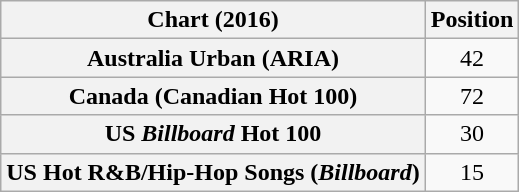<table class="wikitable plainrowheaders sortable" style="text-align:center;">
<tr>
<th>Chart (2016)</th>
<th>Position</th>
</tr>
<tr>
<th scope="row">Australia Urban (ARIA)</th>
<td>42</td>
</tr>
<tr>
<th scope="row">Canada (Canadian Hot 100)</th>
<td>72</td>
</tr>
<tr>
<th scope="row">US <em>Billboard</em> Hot 100</th>
<td>30</td>
</tr>
<tr>
<th scope="row">US Hot R&B/Hip-Hop Songs (<em>Billboard</em>)</th>
<td>15</td>
</tr>
</table>
